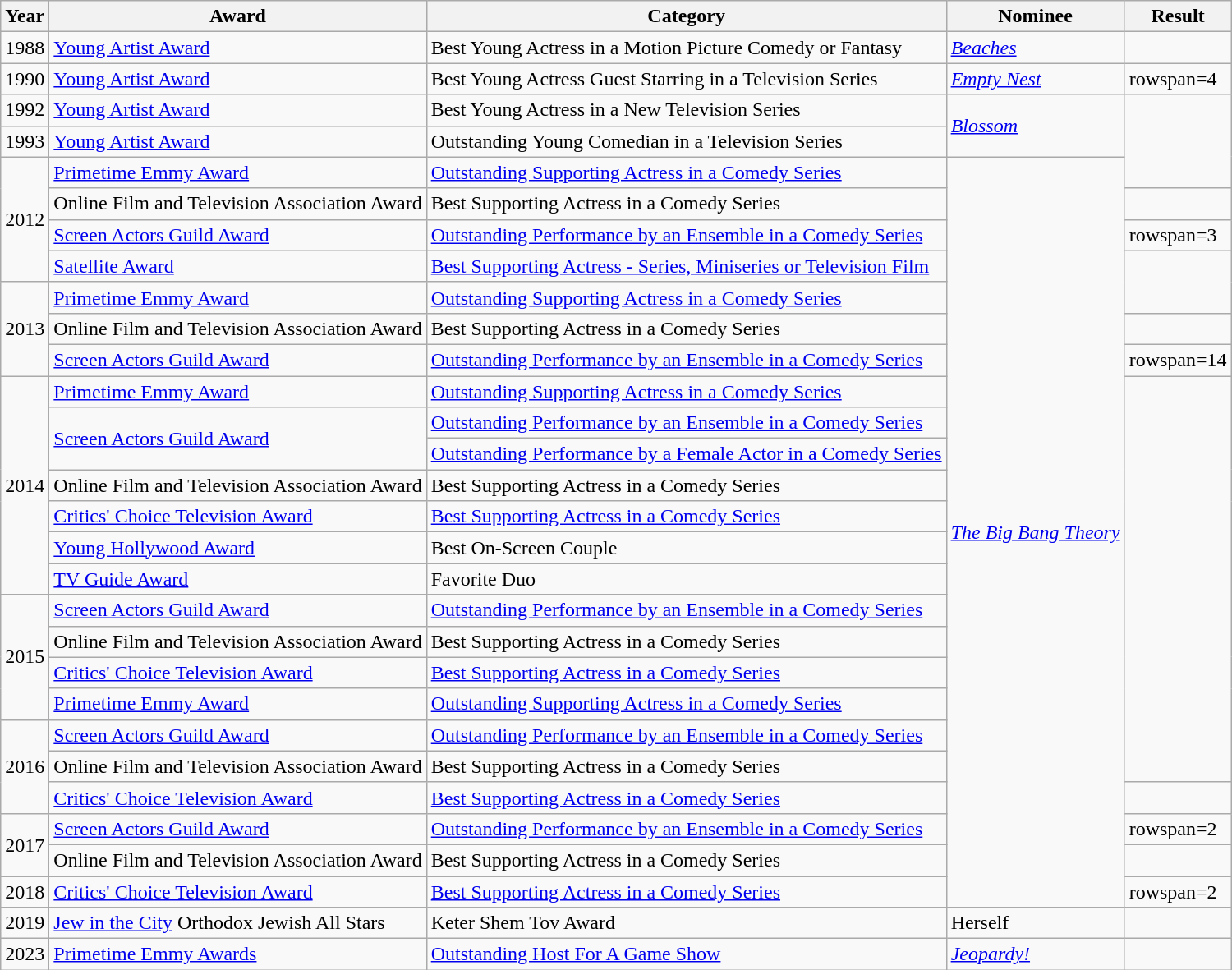<table class="wikitable">
<tr>
<th>Year</th>
<th>Award</th>
<th>Category</th>
<th>Nominee</th>
<th>Result</th>
</tr>
<tr>
<td>1988</td>
<td><a href='#'>Young Artist Award</a></td>
<td>Best Young Actress in a Motion Picture Comedy or Fantasy</td>
<td><em><a href='#'>Beaches</a></em></td>
<td></td>
</tr>
<tr>
<td>1990</td>
<td><a href='#'>Young Artist Award</a></td>
<td>Best Young Actress Guest Starring in a Television Series</td>
<td><em><a href='#'>Empty Nest</a></em></td>
<td>rowspan=4 </td>
</tr>
<tr>
<td>1992</td>
<td><a href='#'>Young Artist Award</a></td>
<td>Best Young Actress in a New Television Series</td>
<td rowspan=2><em><a href='#'>Blossom</a></em></td>
</tr>
<tr>
<td>1993</td>
<td><a href='#'>Young Artist Award</a></td>
<td>Outstanding Young Comedian in a Television Series</td>
</tr>
<tr>
<td rowspan=4>2012</td>
<td><a href='#'>Primetime Emmy Award</a></td>
<td><a href='#'>Outstanding Supporting Actress in a Comedy Series</a></td>
<td rowspan=24><em><a href='#'>The Big Bang Theory</a></em></td>
</tr>
<tr>
<td>Online Film and Television Association Award</td>
<td>Best Supporting Actress in a Comedy Series</td>
<td></td>
</tr>
<tr>
<td><a href='#'>Screen Actors Guild Award</a></td>
<td><a href='#'>Outstanding Performance by an Ensemble in a Comedy Series</a></td>
<td>rowspan=3 </td>
</tr>
<tr>
<td><a href='#'>Satellite Award</a></td>
<td><a href='#'>Best Supporting Actress - Series, Miniseries or Television Film</a></td>
</tr>
<tr>
<td rowspan=3>2013</td>
<td><a href='#'>Primetime Emmy Award</a></td>
<td><a href='#'>Outstanding Supporting Actress in a Comedy Series</a></td>
</tr>
<tr>
<td>Online Film and Television Association Award</td>
<td>Best Supporting Actress in a Comedy Series</td>
<td></td>
</tr>
<tr>
<td><a href='#'>Screen Actors Guild Award</a></td>
<td><a href='#'>Outstanding Performance by an Ensemble in a Comedy Series</a></td>
<td>rowspan=14 </td>
</tr>
<tr>
<td rowspan=7>2014</td>
<td><a href='#'>Primetime Emmy Award</a></td>
<td><a href='#'>Outstanding Supporting Actress in a Comedy Series</a></td>
</tr>
<tr>
<td rowspan=2><a href='#'>Screen Actors Guild Award</a></td>
<td><a href='#'>Outstanding Performance by an Ensemble in a Comedy Series</a></td>
</tr>
<tr>
<td><a href='#'>Outstanding Performance by a Female Actor in a Comedy Series</a></td>
</tr>
<tr>
<td>Online Film and Television Association Award</td>
<td>Best Supporting Actress in a Comedy Series</td>
</tr>
<tr>
<td><a href='#'>Critics' Choice Television Award</a></td>
<td><a href='#'>Best Supporting Actress in a Comedy Series</a></td>
</tr>
<tr>
<td><a href='#'>Young Hollywood Award</a></td>
<td>Best On-Screen Couple </td>
</tr>
<tr>
<td><a href='#'>TV Guide Award</a></td>
<td>Favorite Duo </td>
</tr>
<tr>
<td rowspan=4>2015</td>
<td><a href='#'>Screen Actors Guild Award</a></td>
<td><a href='#'>Outstanding Performance by an Ensemble in a Comedy Series</a></td>
</tr>
<tr>
<td>Online Film and Television Association Award</td>
<td>Best Supporting Actress in a Comedy Series</td>
</tr>
<tr>
<td><a href='#'>Critics' Choice Television Award</a></td>
<td><a href='#'>Best Supporting Actress in a Comedy Series</a></td>
</tr>
<tr>
<td><a href='#'>Primetime Emmy Award</a></td>
<td><a href='#'>Outstanding Supporting Actress in a Comedy Series</a></td>
</tr>
<tr>
<td rowspan=3>2016</td>
<td><a href='#'>Screen Actors Guild Award</a></td>
<td><a href='#'>Outstanding Performance by an Ensemble in a Comedy Series</a></td>
</tr>
<tr>
<td>Online Film and Television Association Award</td>
<td>Best Supporting Actress in a Comedy Series</td>
</tr>
<tr>
<td><a href='#'>Critics' Choice Television Award</a></td>
<td><a href='#'>Best Supporting Actress in a Comedy Series</a></td>
<td></td>
</tr>
<tr>
<td rowspan=2>2017</td>
<td><a href='#'>Screen Actors Guild Award</a></td>
<td><a href='#'>Outstanding Performance by an Ensemble in a Comedy Series</a></td>
<td>rowspan=2 </td>
</tr>
<tr>
<td>Online Film and Television Association Award</td>
<td>Best Supporting Actress in a Comedy Series</td>
</tr>
<tr>
<td>2018</td>
<td><a href='#'>Critics' Choice Television Award</a></td>
<td><a href='#'>Best Supporting Actress in a Comedy Series</a></td>
<td>rowspan=2 </td>
</tr>
<tr>
<td>2019</td>
<td><a href='#'>Jew in the City</a> Orthodox Jewish All Stars</td>
<td>Keter Shem Tov Award</td>
<td>Herself</td>
</tr>
<tr>
<td>2023</td>
<td><a href='#'>Primetime Emmy Awards</a></td>
<td><a href='#'>Outstanding Host For A Game Show</a></td>
<td><em><a href='#'>Jeopardy!</a></em></td>
<td></td>
</tr>
</table>
